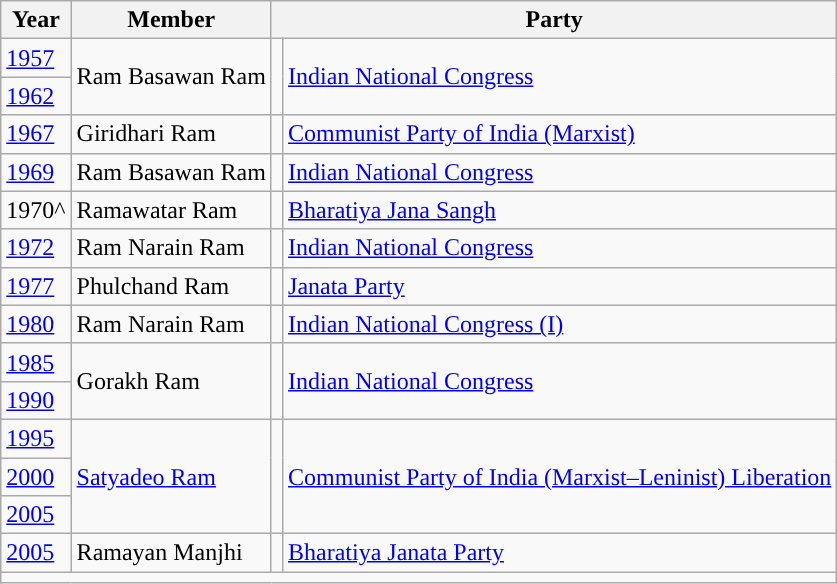<table class="wikitable">
<tr>
<th>Year</th>
<th>Member</th>
<th colspan="2">Party</th>
</tr>
<tr>
<td><a href='#'>1957</a></td>
<td rowspan="2">Ram Basawan Ram</td>
<td rowspan="2" style=background-color:></td>
<td rowspan="2"><a href='#'>Indian National Congress</a></td>
</tr>
<tr>
<td><a href='#'>1962</a></td>
</tr>
<tr>
<td><a href='#'>1967</a></td>
<td>Giridhari Ram</td>
<td style=background-color:></td>
<td><a href='#'>Communist Party of India (Marxist)</a></td>
</tr>
<tr>
<td><a href='#'>1969</a></td>
<td>Ram Basawan Ram</td>
<td style=background-color:></td>
<td><a href='#'>Indian National Congress</a></td>
</tr>
<tr>
<td>1970^</td>
<td>Ramawatar Ram</td>
<td style="background-color:"></td>
<td><a href='#'>Bharatiya Jana Sangh</a></td>
</tr>
<tr>
<td><a href='#'>1972</a></td>
<td>Ram Narain Ram</td>
<td style="background-color:"></td>
<td><a href='#'>Indian National Congress</a></td>
</tr>
<tr>
<td><a href='#'>1977</a></td>
<td>Phulchand Ram</td>
<td style="background-color:"></td>
<td><a href='#'>Janata Party</a></td>
</tr>
<tr>
<td><a href='#'>1980</a></td>
<td>Ram Narain Ram</td>
<td style="background-color:"></td>
<td><a href='#'>Indian National Congress (I)</a></td>
</tr>
<tr>
<td><a href='#'>1985</a></td>
<td rowspan="2">Gorakh Ram</td>
<td rowspan="2" style="background-color:"></td>
<td rowspan="2"><a href='#'>Indian National Congress</a></td>
</tr>
<tr>
<td><a href='#'>1990</a></td>
</tr>
<tr>
<td><a href='#'>1995</a></td>
<td rowspan="3"><a href='#'>Satyadeo Ram</a></td>
<td rowspan="3" style="background-color:"></td>
<td rowspan="3"><a href='#'>Communist Party of India (Marxist–Leninist) Liberation</a></td>
</tr>
<tr>
<td><a href='#'>2000</a></td>
</tr>
<tr>
<td><a href='#'>2005</a></td>
</tr>
<tr>
<td><a href='#'>2005</a></td>
<td>Ramayan Manjhi</td>
<td style="background-color:"></td>
<td><a href='#'>Bharatiya Janata Party</a></td>
</tr>
<tr>
<td colspan="4"></td>
</tr>
</table>
